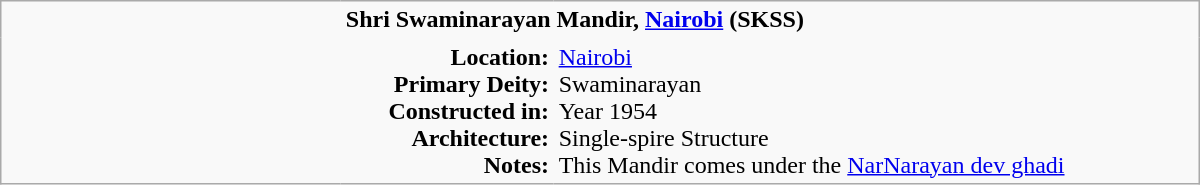<table class="wikitable plain" border="0" width="800">
<tr>
<td width="220px" rowspan="2" style="border:none;"></td>
<td valign="top" colspan=2 style="border:none;"><strong>Shri Swaminarayan Mandir, <a href='#'>Nairobi</a> (SKSS)</strong></td>
</tr>
<tr>
<td valign="top" style="text-align:right; border:none;"><strong>Location:</strong><br><strong>Primary Deity:</strong><br><strong>Constructed in:</strong><br><strong>Architecture:</strong><br><strong>Notes:</strong></td>
<td valign="top" style="border:none;"><a href='#'>Nairobi</a> <br>Swaminarayan <br>Year 1954 <br>Single-spire Structure <br>This Mandir comes under the <a href='#'>NarNarayan dev ghadi</a></td>
</tr>
</table>
